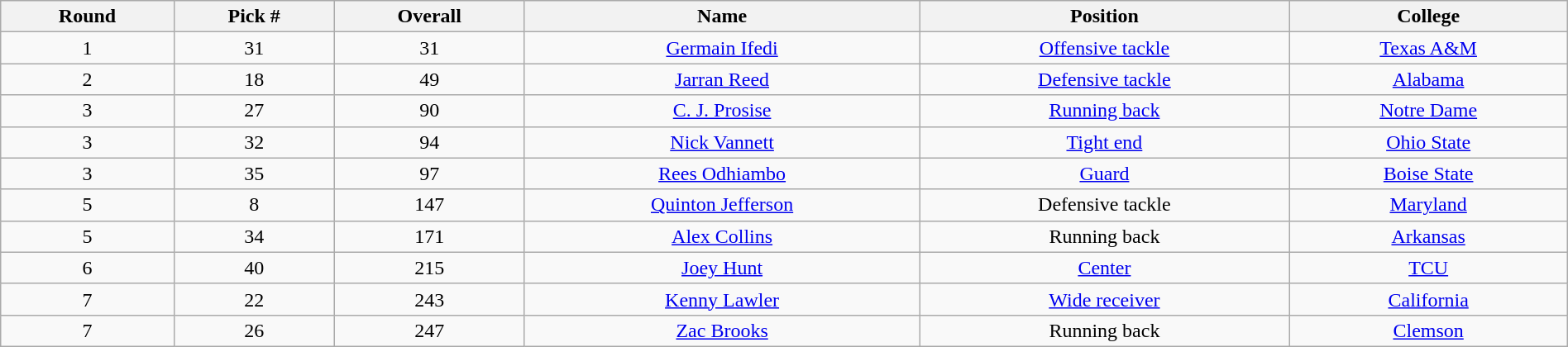<table class="wikitable sortable sortable" style="width: 100%; text-align:center">
<tr>
<th>Round</th>
<th>Pick #</th>
<th>Overall</th>
<th>Name</th>
<th>Position</th>
<th>College</th>
</tr>
<tr>
<td>1</td>
<td>31</td>
<td>31</td>
<td><a href='#'>Germain Ifedi</a></td>
<td><a href='#'>Offensive tackle</a></td>
<td><a href='#'>Texas A&M</a></td>
</tr>
<tr>
<td>2</td>
<td>18</td>
<td>49</td>
<td><a href='#'>Jarran Reed</a></td>
<td><a href='#'>Defensive tackle</a></td>
<td><a href='#'>Alabama</a></td>
</tr>
<tr>
<td>3</td>
<td>27</td>
<td>90</td>
<td><a href='#'>C. J. Prosise</a></td>
<td><a href='#'>Running back</a></td>
<td><a href='#'>Notre Dame</a></td>
</tr>
<tr>
<td>3</td>
<td>32</td>
<td>94</td>
<td><a href='#'>Nick Vannett</a></td>
<td><a href='#'>Tight end</a></td>
<td><a href='#'>Ohio State</a></td>
</tr>
<tr>
<td>3</td>
<td>35</td>
<td>97</td>
<td><a href='#'>Rees Odhiambo</a></td>
<td><a href='#'>Guard</a></td>
<td><a href='#'>Boise State</a></td>
</tr>
<tr>
<td>5</td>
<td>8</td>
<td>147</td>
<td><a href='#'>Quinton Jefferson</a></td>
<td>Defensive tackle</td>
<td><a href='#'>Maryland</a></td>
</tr>
<tr>
<td>5</td>
<td>34</td>
<td>171</td>
<td><a href='#'>Alex Collins</a></td>
<td>Running back</td>
<td><a href='#'>Arkansas</a></td>
</tr>
<tr>
<td>6</td>
<td>40</td>
<td>215</td>
<td><a href='#'>Joey Hunt</a></td>
<td><a href='#'>Center</a></td>
<td><a href='#'>TCU</a></td>
</tr>
<tr>
<td>7</td>
<td>22</td>
<td>243</td>
<td><a href='#'>Kenny Lawler</a></td>
<td><a href='#'>Wide receiver</a></td>
<td><a href='#'>California</a></td>
</tr>
<tr>
<td>7</td>
<td>26</td>
<td>247</td>
<td><a href='#'>Zac Brooks</a></td>
<td>Running back</td>
<td><a href='#'>Clemson</a></td>
</tr>
</table>
